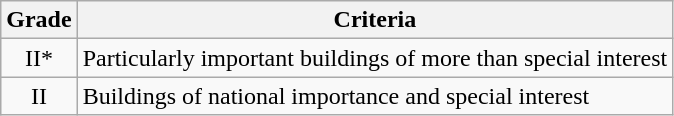<table class="wikitable">
<tr>
<th>Grade</th>
<th>Criteria</th>
</tr>
<tr>
<td align="center" >II*</td>
<td>Particularly important buildings of more than special interest</td>
</tr>
<tr>
<td align="center" >II</td>
<td>Buildings of national importance and special interest</td>
</tr>
</table>
